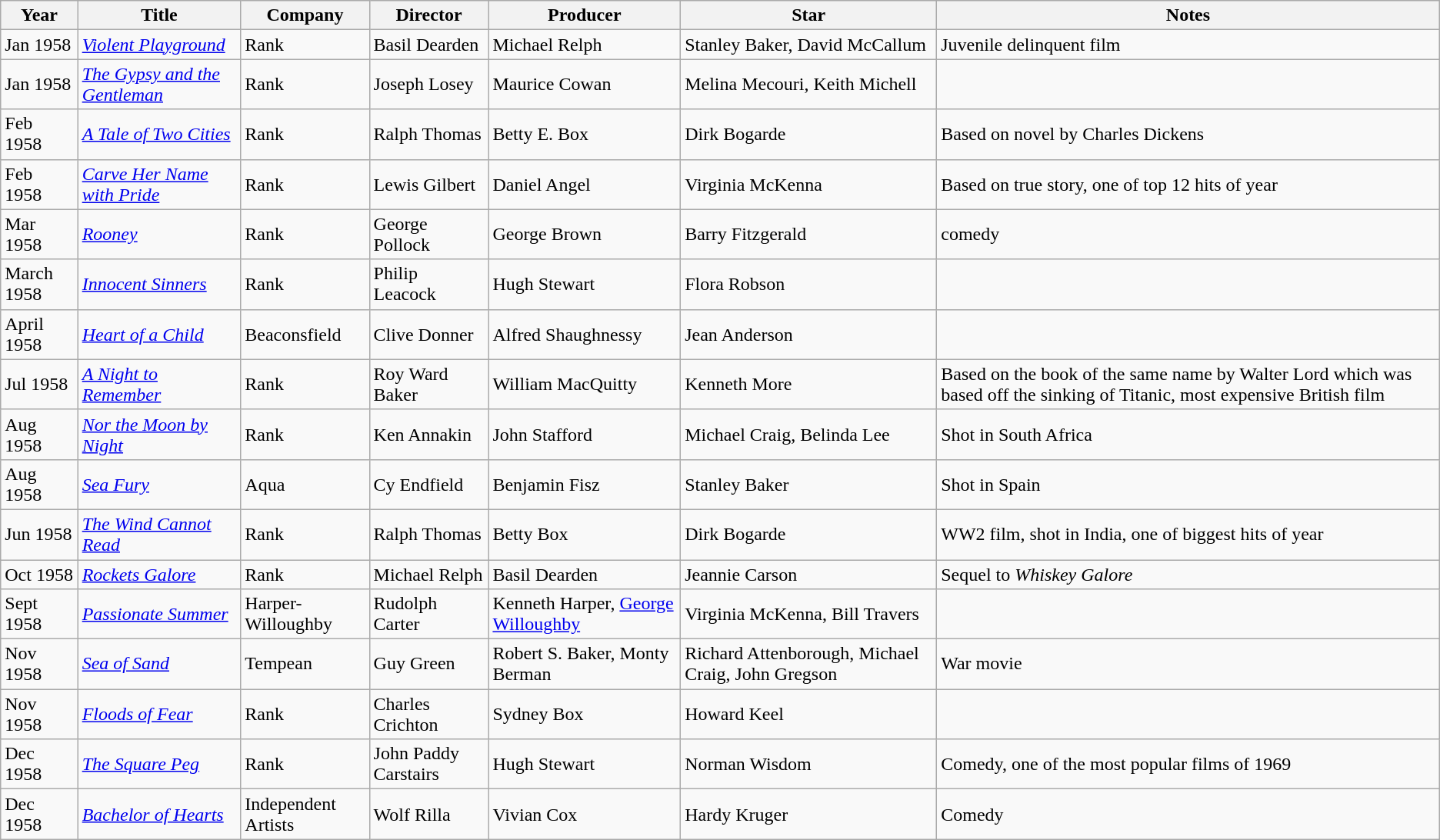<table class="wikitable sortable">
<tr>
<th>Year</th>
<th>Title</th>
<th>Company</th>
<th>Director</th>
<th>Producer</th>
<th>Star</th>
<th>Notes</th>
</tr>
<tr>
<td>Jan 1958</td>
<td><em><a href='#'>Violent Playground</a></em></td>
<td>Rank</td>
<td>Basil Dearden</td>
<td>Michael Relph</td>
<td>Stanley Baker, David McCallum</td>
<td>Juvenile delinquent film</td>
</tr>
<tr>
<td>Jan 1958</td>
<td><em><a href='#'>The Gypsy and the Gentleman</a></em></td>
<td>Rank</td>
<td>Joseph Losey</td>
<td>Maurice Cowan</td>
<td>Melina Mecouri, Keith Michell</td>
<td></td>
</tr>
<tr>
<td>Feb 1958</td>
<td><em><a href='#'>A Tale of Two Cities</a></em></td>
<td>Rank</td>
<td>Ralph Thomas</td>
<td>Betty E. Box</td>
<td>Dirk Bogarde</td>
<td>Based on novel by Charles Dickens</td>
</tr>
<tr>
<td>Feb 1958</td>
<td><em><a href='#'>Carve Her Name with Pride</a></em></td>
<td>Rank</td>
<td>Lewis Gilbert</td>
<td>Daniel Angel</td>
<td>Virginia McKenna</td>
<td>Based on true story, one of top 12 hits of year</td>
</tr>
<tr>
<td>Mar 1958</td>
<td><em><a href='#'>Rooney</a></em></td>
<td>Rank</td>
<td>George Pollock</td>
<td>George Brown</td>
<td>Barry Fitzgerald</td>
<td>comedy</td>
</tr>
<tr>
<td>March 1958</td>
<td><em><a href='#'>Innocent Sinners</a></em></td>
<td>Rank</td>
<td>Philip Leacock</td>
<td>Hugh Stewart</td>
<td>Flora Robson</td>
<td></td>
</tr>
<tr>
<td>April 1958</td>
<td><em><a href='#'>Heart of a Child</a></em></td>
<td>Beaconsfield</td>
<td>Clive Donner</td>
<td>Alfred Shaughnessy</td>
<td>Jean Anderson</td>
<td></td>
</tr>
<tr>
<td>Jul 1958</td>
<td><em><a href='#'>A Night to Remember</a></em></td>
<td>Rank</td>
<td>Roy Ward Baker</td>
<td>William MacQuitty</td>
<td>Kenneth More</td>
<td>Based on the book of the same name by Walter Lord which was based off the sinking of Titanic, most expensive British film</td>
</tr>
<tr>
<td>Aug 1958</td>
<td><em><a href='#'>Nor the Moon by Night</a></em></td>
<td>Rank</td>
<td>Ken Annakin</td>
<td>John Stafford</td>
<td>Michael Craig, Belinda Lee</td>
<td>Shot in South Africa</td>
</tr>
<tr>
<td>Aug 1958</td>
<td><em><a href='#'>Sea Fury</a></em></td>
<td>Aqua</td>
<td>Cy Endfield</td>
<td>Benjamin Fisz</td>
<td>Stanley Baker</td>
<td>Shot in Spain</td>
</tr>
<tr>
<td>Jun 1958</td>
<td><em><a href='#'>The Wind Cannot Read</a></em></td>
<td>Rank</td>
<td>Ralph Thomas</td>
<td>Betty Box</td>
<td>Dirk Bogarde</td>
<td>WW2 film, shot in India, one of biggest hits of year</td>
</tr>
<tr>
<td>Oct 1958</td>
<td><em><a href='#'>Rockets Galore</a></em></td>
<td>Rank</td>
<td>Michael Relph</td>
<td>Basil Dearden</td>
<td>Jeannie Carson</td>
<td>Sequel to <em>Whiskey Galore</em></td>
</tr>
<tr>
<td>Sept 1958</td>
<td><em><a href='#'>Passionate Summer</a></em></td>
<td>Harper-Willoughby</td>
<td>Rudolph Carter</td>
<td>Kenneth Harper, <a href='#'>George Willoughby</a></td>
<td>Virginia McKenna, Bill Travers</td>
<td></td>
</tr>
<tr>
<td>Nov 1958</td>
<td><em><a href='#'>Sea of Sand</a></em></td>
<td>Tempean</td>
<td>Guy Green</td>
<td>Robert S. Baker, Monty Berman</td>
<td>Richard Attenborough, Michael Craig, John Gregson</td>
<td>War movie</td>
</tr>
<tr>
<td>Nov 1958</td>
<td><em><a href='#'>Floods of Fear</a></em></td>
<td>Rank</td>
<td>Charles Crichton</td>
<td>Sydney Box</td>
<td>Howard Keel</td>
<td></td>
</tr>
<tr>
<td>Dec 1958</td>
<td><em><a href='#'>The Square Peg</a></em></td>
<td>Rank</td>
<td>John Paddy Carstairs</td>
<td>Hugh Stewart</td>
<td>Norman Wisdom</td>
<td>Comedy, one of the most popular films of 1969</td>
</tr>
<tr>
<td>Dec 1958</td>
<td><em><a href='#'>Bachelor of Hearts</a></em></td>
<td>Independent Artists</td>
<td>Wolf Rilla</td>
<td>Vivian Cox</td>
<td>Hardy Kruger</td>
<td>Comedy</td>
</tr>
</table>
